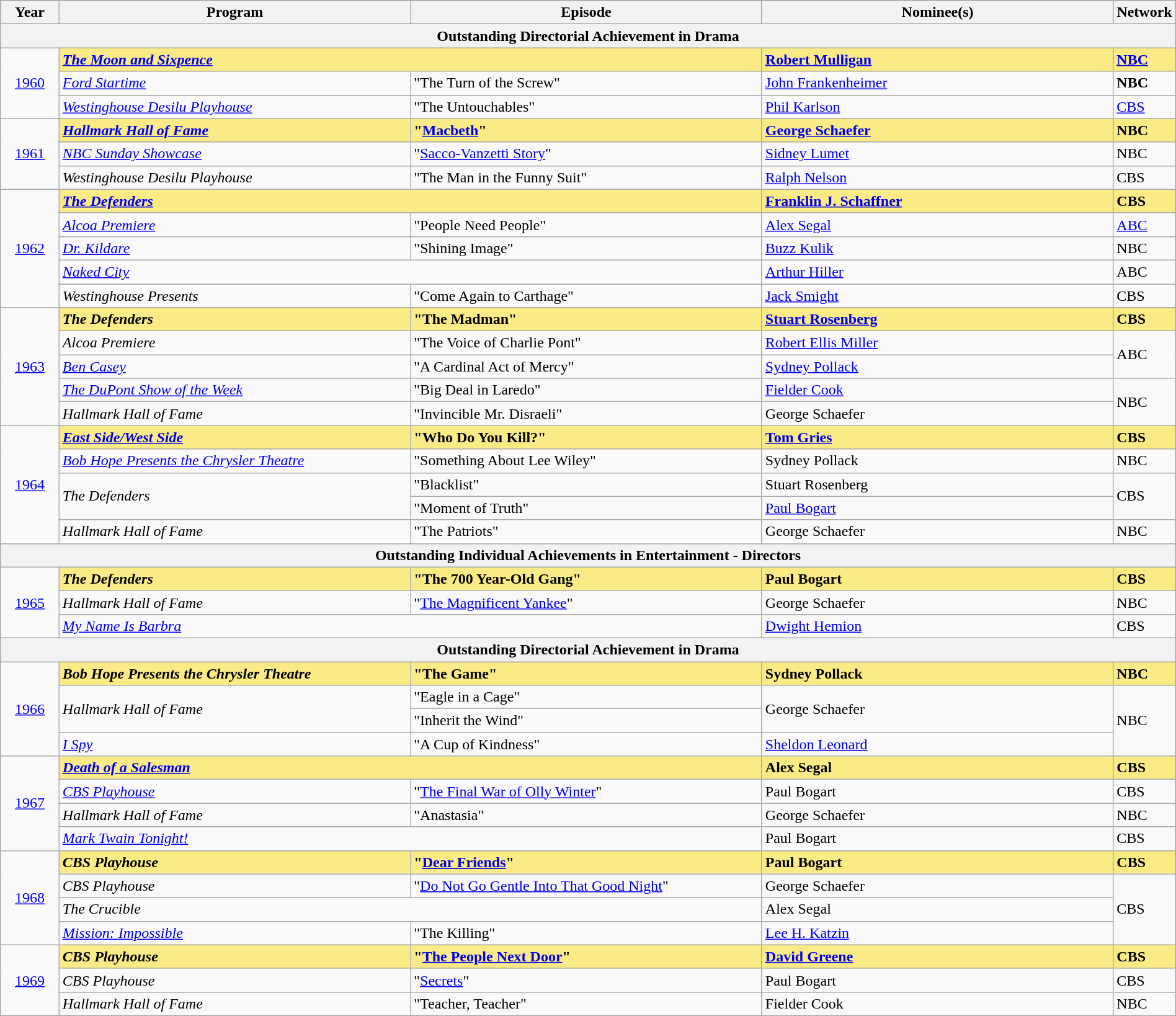<table class="wikitable" style="width:100%">
<tr bgcolor="#bebebe">
<th width="5%">Year</th>
<th width="30%">Program</th>
<th width="30%">Episode</th>
<th width="30%">Nominee(s)</th>
<th width="5%">Network</th>
</tr>
<tr>
<th colspan=5>Outstanding Directorial Achievement in Drama</th>
</tr>
<tr>
<td rowspan=3 align=center><a href='#'>1960</a></td>
<td colspan=2 style="background:#FAEB86;"><strong><em><a href='#'>The Moon and Sixpence</a></em></strong></td>
<td style="background:#FAEB86;"><strong><a href='#'>Robert Mulligan</a></strong></td>
<td style="background:#FAEB86;"><strong><a href='#'>NBC</a></strong></td>
</tr>
<tr>
<td><em><a href='#'>Ford Startime</a></em></td>
<td>"The Turn of the Screw"</td>
<td><a href='#'>John Frankenheimer</a></td>
<td><strong>NBC</strong></td>
</tr>
<tr>
<td><em><a href='#'>Westinghouse Desilu Playhouse</a></em></td>
<td>"The Untouchables"</td>
<td><a href='#'>Phil Karlson</a></td>
<td><a href='#'>CBS</a></td>
</tr>
<tr>
<td rowspan=3 align=center><a href='#'>1961</a></td>
<td style="background:#FAEB86;"><strong><em><a href='#'>Hallmark Hall of Fame</a></em></strong></td>
<td style="background:#FAEB86;"><strong>"<a href='#'>Macbeth</a>"</strong></td>
<td style="background:#FAEB86;"><strong><a href='#'>George Schaefer</a></strong></td>
<td style="background:#FAEB86;"><strong>NBC</strong></td>
</tr>
<tr>
<td><em><a href='#'>NBC Sunday Showcase</a></em></td>
<td>"<a href='#'>Sacco-Vanzetti Story</a>"</td>
<td><a href='#'>Sidney Lumet</a></td>
<td>NBC</td>
</tr>
<tr>
<td><em>Westinghouse Desilu Playhouse</em></td>
<td>"The Man in the Funny Suit"</td>
<td><a href='#'>Ralph Nelson</a></td>
<td>CBS</td>
</tr>
<tr>
<td rowspan=5 align=center><a href='#'>1962</a></td>
<td colspan=2 style="background:#FAEB86;"><strong><em><a href='#'>The Defenders</a></em></strong></td>
<td style="background:#FAEB86;"><strong><a href='#'>Franklin J. Schaffner</a></strong></td>
<td style="background:#FAEB86;"><strong>CBS</strong></td>
</tr>
<tr>
<td><em><a href='#'>Alcoa Premiere</a></em></td>
<td>"People Need People"</td>
<td><a href='#'>Alex Segal</a></td>
<td><a href='#'>ABC</a></td>
</tr>
<tr>
<td><em><a href='#'>Dr. Kildare</a></em></td>
<td>"Shining Image"</td>
<td><a href='#'>Buzz Kulik</a></td>
<td>NBC</td>
</tr>
<tr>
<td colspan=2><em><a href='#'>Naked City</a></em></td>
<td><a href='#'>Arthur Hiller</a></td>
<td>ABC</td>
</tr>
<tr>
<td><em>Westinghouse Presents</em></td>
<td>"Come Again to Carthage"</td>
<td><a href='#'>Jack Smight</a></td>
<td>CBS</td>
</tr>
<tr>
<td rowspan=5 align=center><a href='#'>1963</a></td>
<td style="background:#FAEB86;"><strong><em>The Defenders</em></strong></td>
<td style="background:#FAEB86;"><strong>"The Madman"</strong></td>
<td style="background:#FAEB86;"><strong><a href='#'>Stuart Rosenberg</a></strong></td>
<td style="background:#FAEB86;"><strong>CBS</strong></td>
</tr>
<tr>
<td><em>Alcoa Premiere</em></td>
<td>"The Voice of Charlie Pont"</td>
<td><a href='#'>Robert Ellis Miller</a></td>
<td rowspan=2>ABC</td>
</tr>
<tr>
<td><em><a href='#'>Ben Casey</a></em></td>
<td>"A Cardinal Act of Mercy"</td>
<td><a href='#'>Sydney Pollack</a></td>
</tr>
<tr>
<td><em><a href='#'>The DuPont Show of the Week</a></em></td>
<td>"Big Deal in Laredo"</td>
<td><a href='#'>Fielder Cook</a></td>
<td rowspan=2>NBC</td>
</tr>
<tr>
<td><em>Hallmark Hall of Fame</em></td>
<td>"Invincible Mr. Disraeli"</td>
<td>George Schaefer</td>
</tr>
<tr>
<td rowspan=5 align=center><a href='#'>1964</a></td>
<td style="background:#FAEB86;"><strong><em><a href='#'>East Side/West Side</a></em></strong></td>
<td style="background:#FAEB86;"><strong>"Who Do You Kill?"</strong></td>
<td style="background:#FAEB86;"><strong><a href='#'>Tom Gries</a></strong></td>
<td style="background:#FAEB86;"><strong>CBS</strong></td>
</tr>
<tr>
<td><em><a href='#'>Bob Hope Presents the Chrysler Theatre</a></em></td>
<td>"Something About Lee Wiley"</td>
<td>Sydney Pollack</td>
<td>NBC</td>
</tr>
<tr>
<td rowspan=2><em>The Defenders</em></td>
<td>"Blacklist"</td>
<td>Stuart Rosenberg</td>
<td rowspan=2>CBS</td>
</tr>
<tr>
<td>"Moment of Truth"</td>
<td><a href='#'>Paul Bogart</a></td>
</tr>
<tr>
<td><em>Hallmark Hall of Fame</em></td>
<td>"The Patriots"</td>
<td>George Schaefer</td>
<td>NBC</td>
</tr>
<tr>
<th colspan=5>Outstanding Individual Achievements in Entertainment - Directors</th>
</tr>
<tr>
<td rowspan=3 align=center><a href='#'>1965</a></td>
<td style="background:#FAEB86;"><strong><em>The Defenders</em></strong></td>
<td style="background:#FAEB86;"><strong>"The 700 Year-Old Gang"</strong></td>
<td style="background:#FAEB86;"><strong>Paul Bogart</strong></td>
<td style="background:#FAEB86;"><strong>CBS</strong></td>
</tr>
<tr>
<td><em>Hallmark Hall of Fame</em></td>
<td>"<a href='#'>The Magnificent Yankee</a>"</td>
<td>George Schaefer</td>
<td>NBC</td>
</tr>
<tr>
<td colspan=2><em><a href='#'>My Name Is Barbra</a></em></td>
<td><a href='#'>Dwight Hemion</a></td>
<td>CBS</td>
</tr>
<tr>
<th colspan=5>Outstanding Directorial Achievement in Drama</th>
</tr>
<tr>
<td rowspan=4 align=center><a href='#'>1966</a></td>
<td style="background:#FAEB86;"><strong><em>Bob Hope Presents the Chrysler Theatre</em></strong></td>
<td style="background:#FAEB86;"><strong>"The Game"</strong></td>
<td style="background:#FAEB86;"><strong>Sydney Pollack</strong></td>
<td style="background:#FAEB86;"><strong>NBC</strong></td>
</tr>
<tr>
<td rowspan=2><em>Hallmark Hall of Fame</em></td>
<td>"Eagle in a Cage"</td>
<td rowspan=2>George Schaefer</td>
<td rowspan=3>NBC</td>
</tr>
<tr>
<td>"Inherit the Wind"</td>
</tr>
<tr>
<td><em><a href='#'>I Spy</a></em></td>
<td>"A Cup of Kindness"</td>
<td><a href='#'>Sheldon Leonard</a></td>
</tr>
<tr>
<td rowspan=4 align=center><a href='#'>1967</a></td>
<td colspan=2 style="background:#FAEB86;"><strong><em><a href='#'>Death of a Salesman</a></em></strong></td>
<td style="background:#FAEB86;"><strong>Alex Segal</strong></td>
<td style="background:#FAEB86;"><strong>CBS</strong></td>
</tr>
<tr>
<td><em><a href='#'>CBS Playhouse</a></em></td>
<td>"<a href='#'>The Final War of Olly Winter</a>"</td>
<td>Paul Bogart</td>
<td>CBS</td>
</tr>
<tr>
<td><em>Hallmark Hall of Fame</em></td>
<td>"Anastasia"</td>
<td>George Schaefer</td>
<td>NBC</td>
</tr>
<tr>
<td colspan=2><em><a href='#'>Mark Twain Tonight!</a></em></td>
<td>Paul Bogart</td>
<td>CBS</td>
</tr>
<tr>
<td rowspan=4 align=center><a href='#'>1968</a></td>
<td style="background:#FAEB86;"><strong><em>CBS Playhouse</em></strong></td>
<td style="background:#FAEB86;"><strong>"<a href='#'>Dear Friends</a>"</strong></td>
<td style="background:#FAEB86;"><strong>Paul Bogart</strong></td>
<td style="background:#FAEB86;"><strong>CBS</strong></td>
</tr>
<tr>
<td><em>CBS Playhouse</em></td>
<td>"<a href='#'>Do Not Go Gentle Into That Good Night</a>"</td>
<td>George Schaefer</td>
<td rowspan=3>CBS</td>
</tr>
<tr>
<td colspan=2><em>The Crucible</em></td>
<td>Alex Segal</td>
</tr>
<tr>
<td><em><a href='#'>Mission: Impossible</a></em></td>
<td>"The Killing"</td>
<td><a href='#'>Lee H. Katzin</a></td>
</tr>
<tr>
<td rowspan=3 align=center><a href='#'>1969</a></td>
<td style="background:#FAEB86;"><strong><em>CBS Playhouse</em></strong></td>
<td style="background:#FAEB86;"><strong>"<a href='#'>The People Next Door</a>"</strong></td>
<td style="background:#FAEB86;"><strong><a href='#'>David Greene</a></strong></td>
<td style="background:#FAEB86;"><strong>CBS</strong></td>
</tr>
<tr>
<td><em>CBS Playhouse</em></td>
<td>"<a href='#'>Secrets</a>"</td>
<td>Paul Bogart</td>
<td>CBS</td>
</tr>
<tr>
<td><em>Hallmark Hall of Fame</em></td>
<td>"Teacher, Teacher"</td>
<td>Fielder Cook</td>
<td>NBC</td>
</tr>
</table>
